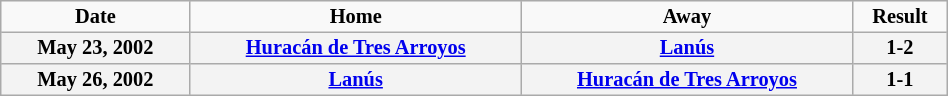<table border="2" cellpadding="2" cellspacing="0" width="50%" style="margin: 0; background: #f9f9f9; border: 1px #aaa solid; border-collapse: collapse; font-size: 85%;">
<tr>
<th width="20%">Date</th>
<th>Home</th>
<th>Away</th>
<th width="10%">Result</th>
</tr>
<tr>
<th bgcolor="F3F3F3">May 23, 2002</th>
<th bgcolor="F3F3F3"><a href='#'>Huracán de Tres Arroyos</a></th>
<th bgcolor="F3F3F3"><a href='#'>Lanús</a></th>
<th bgcolor="F3F3F3">1-2</th>
</tr>
<tr>
<th bgcolor="F3F3F3">May 26, 2002</th>
<th bgcolor="F3F3F3"><a href='#'>Lanús</a></th>
<th bgcolor="F3F3F3"><a href='#'>Huracán de Tres Arroyos</a></th>
<th bgcolor="F3F3F3">1-1</th>
</tr>
</table>
